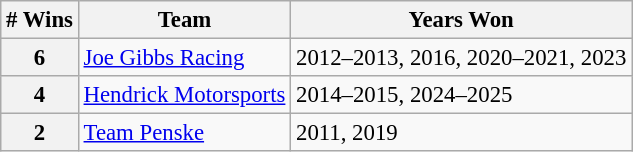<table class="wikitable" style="font-size: 95%;">
<tr>
<th># Wins</th>
<th>Team</th>
<th>Years Won</th>
</tr>
<tr>
<th>6</th>
<td><a href='#'>Joe Gibbs Racing</a></td>
<td>2012–2013, 2016, 2020–2021, 2023</td>
</tr>
<tr>
<th>4</th>
<td><a href='#'>Hendrick Motorsports</a></td>
<td>2014–2015, 2024–2025</td>
</tr>
<tr>
<th>2</th>
<td><a href='#'>Team Penske</a></td>
<td>2011, 2019</td>
</tr>
</table>
